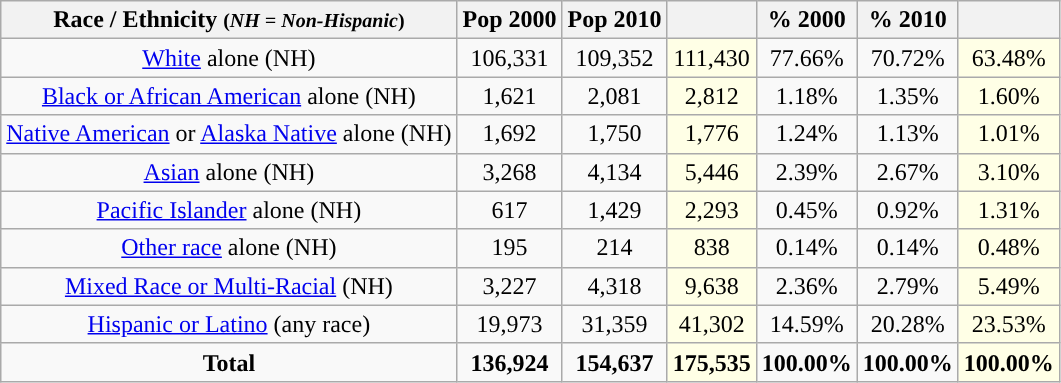<table class="wikitable" style="text-align:center;">
<tr>
<th>Race / Ethnicity <small>(<em>NH = Non-Hispanic</em>)</small></th>
<th>Pop 2000</th>
<th>Pop 2010</th>
<th></th>
<th>% 2000</th>
<th>% 2010</th>
<th></th>
</tr>
<tr>
<td><a href='#'>White</a> alone (NH)</td>
<td>106,331</td>
<td>109,352</td>
<td style='background: #ffffe6;'>111,430</td>
<td>77.66%</td>
<td>70.72%</td>
<td style='background: #ffffe6;'>63.48%</td>
</tr>
<tr>
<td><a href='#'>Black or African American</a> alone (NH)</td>
<td>1,621</td>
<td>2,081</td>
<td style='background: #ffffe6;'>2,812</td>
<td>1.18%</td>
<td>1.35%</td>
<td style='background: #ffffe6;'>1.60%</td>
</tr>
<tr>
<td><a href='#'>Native American</a> or <a href='#'>Alaska Native</a> alone (NH)</td>
<td>1,692</td>
<td>1,750</td>
<td style='background: #ffffe6;'>1,776</td>
<td>1.24%</td>
<td>1.13%</td>
<td style='background: #ffffe6;'>1.01%</td>
</tr>
<tr>
<td><a href='#'>Asian</a> alone (NH)</td>
<td>3,268</td>
<td>4,134</td>
<td style='background: #ffffe6;'>5,446</td>
<td>2.39%</td>
<td>2.67%</td>
<td style='background: #ffffe6;'>3.10%</td>
</tr>
<tr>
<td><a href='#'>Pacific Islander</a> alone (NH)</td>
<td>617</td>
<td>1,429</td>
<td style='background: #ffffe6;'>2,293</td>
<td>0.45%</td>
<td>0.92%</td>
<td style='background: #ffffe6;'>1.31%</td>
</tr>
<tr>
<td><a href='#'>Other race</a> alone (NH)</td>
<td>195</td>
<td>214</td>
<td style='background: #ffffe6;'>838</td>
<td>0.14%</td>
<td>0.14%</td>
<td style='background: #ffffe6;'>0.48%</td>
</tr>
<tr>
<td><a href='#'>Mixed Race or Multi-Racial</a> (NH)</td>
<td>3,227</td>
<td>4,318</td>
<td style='background: #ffffe6;'>9,638</td>
<td>2.36%</td>
<td>2.79%</td>
<td style='background: #ffffe6;'>5.49%</td>
</tr>
<tr>
<td><a href='#'>Hispanic or Latino</a> (any race)</td>
<td>19,973</td>
<td>31,359</td>
<td style='background: #ffffe6;'>41,302</td>
<td>14.59%</td>
<td>20.28%</td>
<td style='background: #ffffe6;'>23.53%</td>
</tr>
<tr>
<td><strong>Total</strong></td>
<td><strong>136,924</strong></td>
<td><strong>154,637</strong></td>
<td style='background: #ffffe6;'><strong>175,535</strong></td>
<td><strong>100.00%</strong></td>
<td><strong>100.00%</strong></td>
<td style='background: #ffffe6;'><strong>100.00%</strong></td>
</tr>
</table>
